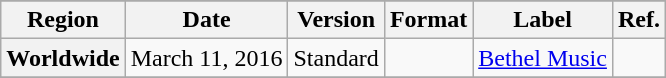<table class="wikitable plainrowheaders">
<tr>
</tr>
<tr>
<th scope="col">Region</th>
<th scope="col">Date</th>
<th scope="col">Version</th>
<th scope="col">Format</th>
<th scope="col">Label</th>
<th scope="col">Ref.</th>
</tr>
<tr>
<th scope="row">Worldwide</th>
<td>March 11, 2016</td>
<td>Standard</td>
<td></td>
<td><a href='#'>Bethel Music</a></td>
<td></td>
</tr>
<tr>
</tr>
</table>
